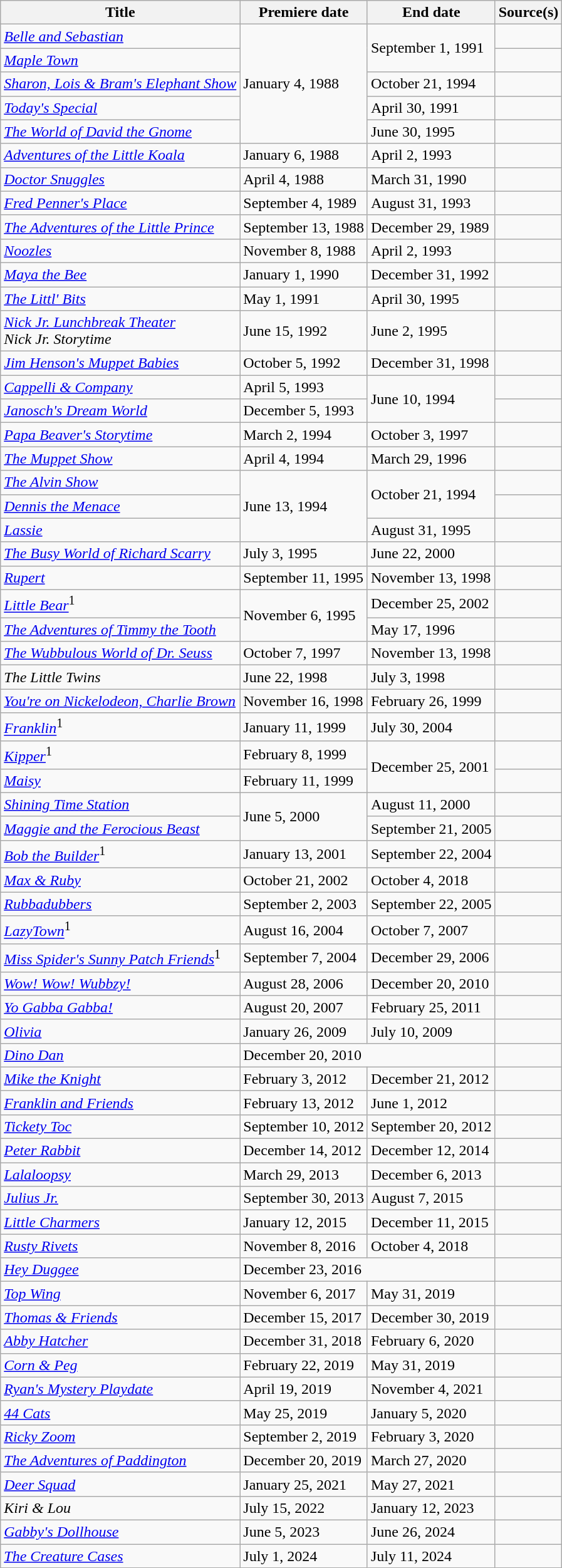<table class="wikitable sortable">
<tr>
<th>Title</th>
<th>Premiere date</th>
<th>End date</th>
<th>Source(s)</th>
</tr>
<tr>
<td><em><a href='#'>Belle and Sebastian</a></em></td>
<td rowspan="5">January 4, 1988</td>
<td rowspan="2">September 1, 1991</td>
<td></td>
</tr>
<tr>
<td><em><a href='#'>Maple Town</a></em></td>
<td></td>
</tr>
<tr>
<td><em><a href='#'>Sharon, Lois & Bram's Elephant Show</a></em></td>
<td>October 21, 1994</td>
<td></td>
</tr>
<tr>
<td><em><a href='#'>Today's Special</a></em></td>
<td>April 30, 1991</td>
<td></td>
</tr>
<tr>
<td><em><a href='#'>The World of David the Gnome</a></em></td>
<td>June 30, 1995</td>
<td></td>
</tr>
<tr>
<td><em><a href='#'>Adventures of the Little Koala</a></em></td>
<td>January 6, 1988</td>
<td>April 2, 1993</td>
<td></td>
</tr>
<tr>
<td><em><a href='#'>Doctor Snuggles</a></em></td>
<td>April 4, 1988</td>
<td>March 31, 1990</td>
<td></td>
</tr>
<tr>
<td><em><a href='#'>Fred Penner's Place</a></em></td>
<td>September 4, 1989</td>
<td>August 31, 1993</td>
<td></td>
</tr>
<tr>
<td><em><a href='#'>The Adventures of the Little Prince</a></em></td>
<td>September 13, 1988</td>
<td>December 29, 1989</td>
<td></td>
</tr>
<tr>
<td><em><a href='#'>Noozles</a></em></td>
<td>November 8, 1988</td>
<td>April 2, 1993</td>
<td></td>
</tr>
<tr>
<td><em><a href='#'>Maya the Bee</a></em></td>
<td>January 1, 1990</td>
<td>December 31, 1992</td>
<td></td>
</tr>
<tr>
<td><em><a href='#'>The Littl' Bits</a></em></td>
<td>May 1, 1991</td>
<td>April 30, 1995</td>
<td></td>
</tr>
<tr>
<td><em><a href='#'>Nick Jr. Lunchbreak Theater</a></em><br><em>Nick Jr. Storytime</em></td>
<td>June 15, 1992</td>
<td>June 2, 1995</td>
<td></td>
</tr>
<tr>
<td><em><a href='#'>Jim Henson's Muppet Babies</a></em></td>
<td>October 5, 1992</td>
<td>December 31, 1998</td>
<td></td>
</tr>
<tr>
<td><em><a href='#'>Cappelli & Company</a></em></td>
<td>April 5, 1993</td>
<td rowspan=2>June 10, 1994</td>
<td></td>
</tr>
<tr>
<td><em><a href='#'>Janosch's Dream World</a></em></td>
<td>December 5, 1993</td>
<td></td>
</tr>
<tr>
<td><em><a href='#'>Papa Beaver's Storytime</a></em></td>
<td>March 2, 1994</td>
<td>October 3, 1997</td>
<td></td>
</tr>
<tr>
<td><em><a href='#'>The Muppet Show</a></em></td>
<td>April 4, 1994</td>
<td>March 29, 1996</td>
<td></td>
</tr>
<tr>
<td><em><a href='#'>The Alvin Show</a></em></td>
<td rowspan=3>June 13, 1994</td>
<td rowspan=2>October 21, 1994</td>
<td></td>
</tr>
<tr>
<td><em><a href='#'>Dennis the Menace</a></em></td>
<td></td>
</tr>
<tr>
<td><em><a href='#'>Lassie</a></em></td>
<td>August 31, 1995</td>
<td></td>
</tr>
<tr>
<td><em><a href='#'>The Busy World of Richard Scarry</a></em></td>
<td>July 3, 1995</td>
<td>June 22, 2000</td>
<td></td>
</tr>
<tr>
<td><em><a href='#'>Rupert</a></em></td>
<td>September 11, 1995</td>
<td>November 13, 1998</td>
<td></td>
</tr>
<tr>
<td><em><a href='#'>Little Bear</a></em><sup>1</sup></td>
<td rowspan="2">November 6, 1995</td>
<td>December 25, 2002</td>
<td></td>
</tr>
<tr>
<td><em><a href='#'>The Adventures of Timmy the Tooth</a></em></td>
<td>May 17, 1996</td>
<td></td>
</tr>
<tr>
<td><em><a href='#'>The Wubbulous World of Dr. Seuss</a></em></td>
<td>October 7, 1997</td>
<td>November 13, 1998</td>
<td></td>
</tr>
<tr>
<td><em>The Little Twins</em></td>
<td>June 22, 1998</td>
<td>July 3, 1998</td>
<td></td>
</tr>
<tr>
<td><em><a href='#'>You're on Nickelodeon, Charlie Brown</a></em></td>
<td>November 16, 1998</td>
<td>February 26, 1999</td>
<td></td>
</tr>
<tr>
<td><em><a href='#'>Franklin</a></em><sup>1</sup></td>
<td>January 11, 1999</td>
<td>July 30, 2004</td>
<td></td>
</tr>
<tr>
<td><em><a href='#'>Kipper</a></em><sup>1</sup></td>
<td>February 8, 1999</td>
<td rowspan=2>December 25, 2001</td>
<td></td>
</tr>
<tr>
<td><em><a href='#'>Maisy</a></em></td>
<td>February 11, 1999</td>
<td></td>
</tr>
<tr>
<td><em><a href='#'>Shining Time Station</a></em></td>
<td rowspan=2>June 5, 2000</td>
<td>August 11, 2000</td>
<td></td>
</tr>
<tr>
<td><em><a href='#'>Maggie and the Ferocious Beast</a></em></td>
<td>September 21, 2005</td>
<td></td>
</tr>
<tr>
<td><em><a href='#'>Bob the Builder</a></em><sup>1</sup></td>
<td>January 13, 2001</td>
<td>September 22, 2004</td>
<td></td>
</tr>
<tr>
<td><em><a href='#'>Max & Ruby</a></em></td>
<td>October 21, 2002</td>
<td>October 4, 2018</td>
<td></td>
</tr>
<tr>
<td><em><a href='#'>Rubbadubbers</a></em></td>
<td>September 2, 2003</td>
<td>September 22, 2005</td>
<td></td>
</tr>
<tr>
<td><em><a href='#'>LazyTown</a></em><sup>1</sup></td>
<td>August 16, 2004</td>
<td>October 7, 2007</td>
<td></td>
</tr>
<tr>
<td><em><a href='#'>Miss Spider's Sunny Patch Friends</a></em><sup>1</sup></td>
<td>September 7, 2004</td>
<td>December 29, 2006</td>
<td></td>
</tr>
<tr>
<td><em><a href='#'>Wow! Wow! Wubbzy!</a></em></td>
<td>August 28, 2006</td>
<td>December 20, 2010</td>
<td></td>
</tr>
<tr>
<td><em><a href='#'>Yo Gabba Gabba!</a></em></td>
<td>August 20, 2007</td>
<td>February 25, 2011</td>
<td></td>
</tr>
<tr>
<td><em><a href='#'>Olivia</a></em></td>
<td>January 26, 2009</td>
<td>July 10, 2009</td>
<td></td>
</tr>
<tr>
<td><em><a href='#'>Dino Dan</a></em></td>
<td colspan=2>December 20, 2010</td>
<td></td>
</tr>
<tr>
<td><em><a href='#'>Mike the Knight</a></em></td>
<td>February 3, 2012</td>
<td>December 21, 2012</td>
<td></td>
</tr>
<tr>
<td><em><a href='#'>Franklin and Friends</a></em></td>
<td>February 13, 2012</td>
<td>June 1, 2012</td>
<td></td>
</tr>
<tr>
<td><em><a href='#'>Tickety Toc</a></em></td>
<td>September 10, 2012</td>
<td>September 20, 2012</td>
<td></td>
</tr>
<tr>
<td><em><a href='#'>Peter Rabbit</a></em></td>
<td>December 14, 2012</td>
<td>December 12, 2014</td>
<td></td>
</tr>
<tr>
<td><em><a href='#'>Lalaloopsy</a></em></td>
<td>March 29, 2013</td>
<td>December 6, 2013</td>
<td></td>
</tr>
<tr>
<td><em><a href='#'>Julius Jr.</a></em></td>
<td>September 30, 2013</td>
<td>August 7, 2015</td>
<td></td>
</tr>
<tr>
<td><em><a href='#'>Little Charmers</a></em></td>
<td>January 12, 2015</td>
<td>December 11, 2015</td>
<td></td>
</tr>
<tr>
<td><em><a href='#'>Rusty Rivets</a></em></td>
<td>November 8, 2016</td>
<td>October 4, 2018</td>
<td></td>
</tr>
<tr>
<td><em><a href='#'>Hey Duggee</a></em></td>
<td colspan=2>December 23, 2016</td>
<td></td>
</tr>
<tr>
<td><em><a href='#'>Top Wing</a></em></td>
<td>November 6, 2017</td>
<td>May 31, 2019</td>
<td></td>
</tr>
<tr>
<td><em><a href='#'>Thomas & Friends</a></em></td>
<td>December 15, 2017</td>
<td>December 30, 2019</td>
<td></td>
</tr>
<tr>
<td><em><a href='#'>Abby Hatcher</a></em></td>
<td>December 31, 2018</td>
<td>February 6, 2020</td>
<td></td>
</tr>
<tr>
<td><em><a href='#'>Corn & Peg</a></em></td>
<td>February 22, 2019</td>
<td>May 31, 2019</td>
<td></td>
</tr>
<tr>
<td><em><a href='#'>Ryan's Mystery Playdate</a></em></td>
<td>April 19, 2019</td>
<td>November 4, 2021</td>
<td></td>
</tr>
<tr>
<td><em><a href='#'>44 Cats</a></em></td>
<td>May 25, 2019</td>
<td>January 5, 2020</td>
<td></td>
</tr>
<tr>
<td><em><a href='#'>Ricky Zoom</a></em></td>
<td>September 2, 2019</td>
<td>February 3, 2020</td>
<td></td>
</tr>
<tr>
<td><em><a href='#'>The Adventures of Paddington</a></em></td>
<td>December 20, 2019</td>
<td>March 27, 2020</td>
<td></td>
</tr>
<tr>
<td><em><a href='#'>Deer Squad</a></em></td>
<td>January 25, 2021</td>
<td>May 27, 2021</td>
<td></td>
</tr>
<tr>
<td><em>Kiri & Lou</em></td>
<td>July 15, 2022</td>
<td>January 12, 2023</td>
<td></td>
</tr>
<tr>
<td><em><a href='#'>Gabby's Dollhouse</a></em></td>
<td>June 5, 2023</td>
<td>June 26, 2024</td>
<td></td>
</tr>
<tr>
<td><em><a href='#'>The Creature Cases</a></em></td>
<td>July 1, 2024</td>
<td>July 11, 2024</td>
<td></td>
</tr>
</table>
